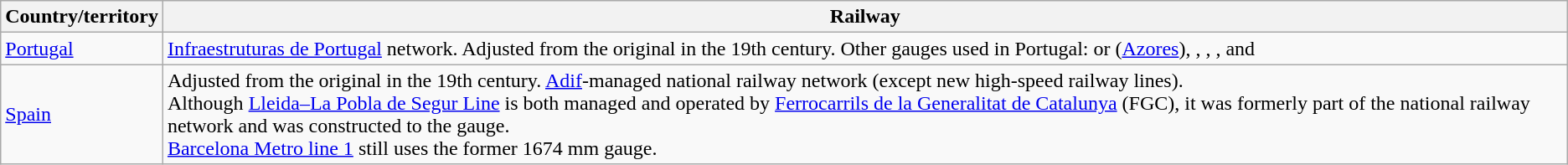<table class="wikitable" border="1">
<tr>
<th>Country/territory</th>
<th>Railway</th>
</tr>
<tr>
<td><a href='#'>Portugal</a></td>
<td><a href='#'>Infraestruturas de Portugal</a> network. Adjusted from the original  in the 19th century. Other gauges used in Portugal:  or  (<a href='#'>Azores</a>), , , , and </td>
</tr>
<tr>
<td><a href='#'>Spain</a></td>
<td>Adjusted from the original  in the 19th century. <a href='#'>Adif</a>-managed national railway network (except new high-speed railway lines).<br>Although <a href='#'>Lleida–La Pobla de Segur Line</a> is both managed and operated by <a href='#'>Ferrocarrils de la Generalitat de Catalunya</a> (FGC), it was formerly part of the national railway network and was constructed to the  gauge.<br> <a href='#'>Barcelona Metro line 1</a> still uses the former 1674 mm gauge.</td>
</tr>
</table>
